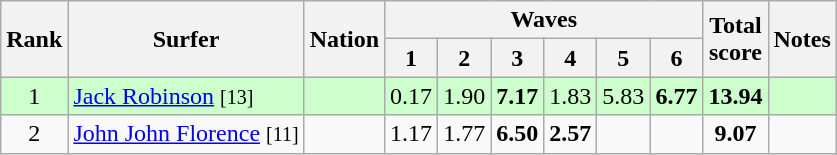<table class="wikitable sortable" style="text-align:center">
<tr>
<th rowspan=2>Rank</th>
<th rowspan=2>Surfer</th>
<th rowspan=2>Nation</th>
<th colspan=6>Waves</th>
<th rowspan=2>Total<br>score</th>
<th rowspan=2>Notes</th>
</tr>
<tr>
<th>1</th>
<th>2</th>
<th>3</th>
<th>4</th>
<th>5</th>
<th>6</th>
</tr>
<tr bgcolor=ccffcc>
<td>1</td>
<td align=left><a href='#'>Jack Robinson</a> <small>[13]</small></td>
<td align=left></td>
<td>0.17</td>
<td>1.90</td>
<td><strong>7.17</strong></td>
<td>1.83</td>
<td>5.83</td>
<td><strong>6.77</strong></td>
<td><strong>13.94</strong></td>
<td></td>
</tr>
<tr>
<td>2</td>
<td align=left><a href='#'>John John Florence</a> <small>[11]</small></td>
<td align=left></td>
<td>1.17</td>
<td>1.77</td>
<td><strong>6.50</strong></td>
<td><strong>2.57</strong></td>
<td></td>
<td></td>
<td><strong>9.07</strong></td>
<td></td>
</tr>
</table>
